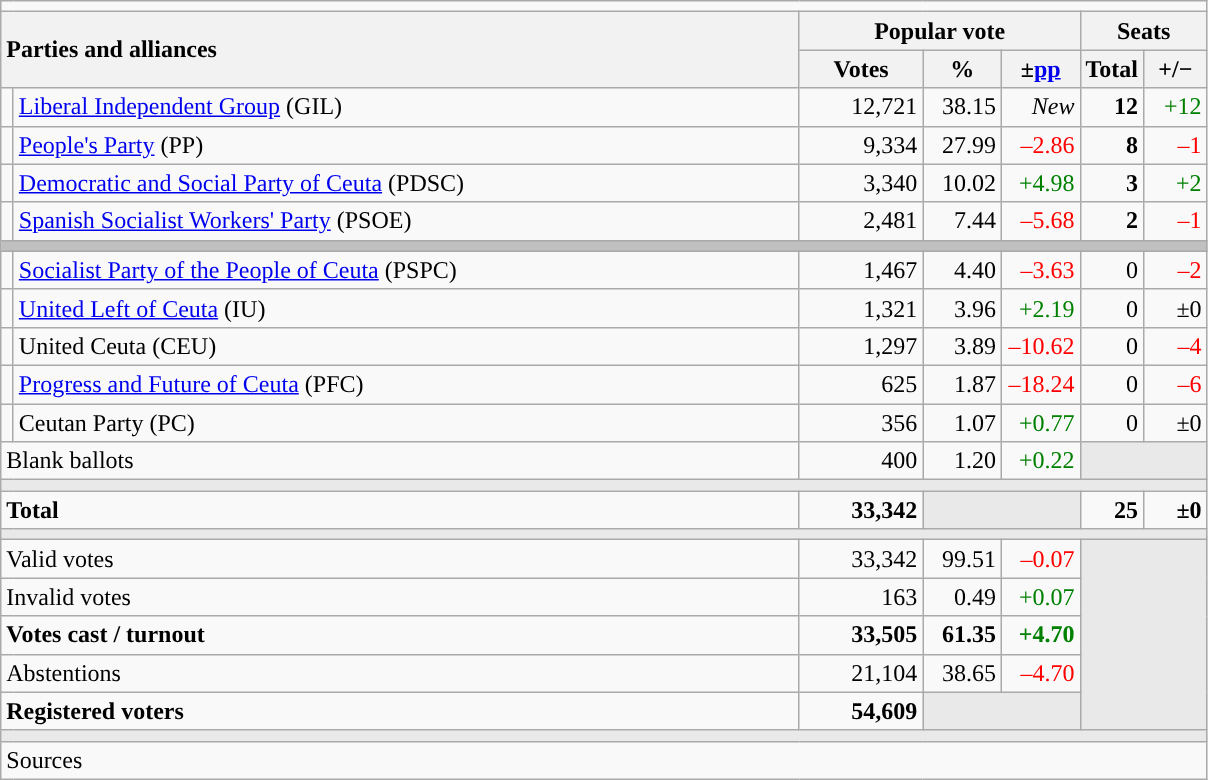<table class="wikitable" style="text-align:right;">
<tr>
<td colspan="7"></td>
</tr>
<tr>
<th style="text-align:left;" rowspan="2" colspan="2" width="525">Parties and alliances</th>
<th colspan="3">Popular vote</th>
<th colspan="2">Seats</th>
</tr>
<tr>
<th width="75">Votes</th>
<th width="45">%</th>
<th width="45">±<a href='#'>pp</a></th>
<th width="35">Total</th>
<th width="35">+/−</th>
</tr>
<tr>
<td width="1" style="color:inherit;background:"></td>
<td align="left"><a href='#'>Liberal Independent Group</a> (GIL)</td>
<td>12,721</td>
<td>38.15</td>
<td><em>New</em></td>
<td><strong>12</strong></td>
<td style="color:green;">+12</td>
</tr>
<tr>
<td style="color:inherit;background:"></td>
<td align="left"><a href='#'>People's Party</a> (PP)</td>
<td>9,334</td>
<td>27.99</td>
<td style="color:red;">–2.86</td>
<td><strong>8</strong></td>
<td style="color:red;">–1</td>
</tr>
<tr>
<td style="color:inherit;background:"></td>
<td align="left"><a href='#'>Democratic and Social Party of Ceuta</a> (PDSC)</td>
<td>3,340</td>
<td>10.02</td>
<td style="color:green;">+4.98</td>
<td><strong>3</strong></td>
<td style="color:green;">+2</td>
</tr>
<tr>
<td style="color:inherit;background:"></td>
<td align="left"><a href='#'>Spanish Socialist Workers' Party</a> (PSOE)</td>
<td>2,481</td>
<td>7.44</td>
<td style="color:red;">–5.68</td>
<td><strong>2</strong></td>
<td style="color:red;">–1</td>
</tr>
<tr>
<td colspan="7" bgcolor="#C0C0C0"></td>
</tr>
<tr>
<td style="color:inherit;background:"></td>
<td align="left"><a href='#'>Socialist Party of the People of Ceuta</a> (PSPC)</td>
<td>1,467</td>
<td>4.40</td>
<td style="color:red;">–3.63</td>
<td>0</td>
<td style="color:red;">–2</td>
</tr>
<tr>
<td style="color:inherit;background:"></td>
<td align="left"><a href='#'>United Left of Ceuta</a> (IU)</td>
<td>1,321</td>
<td>3.96</td>
<td style="color:green;">+2.19</td>
<td>0</td>
<td>±0</td>
</tr>
<tr>
<td style="color:inherit;background:"></td>
<td align="left">United Ceuta (CEU)</td>
<td>1,297</td>
<td>3.89</td>
<td style="color:red;">–10.62</td>
<td>0</td>
<td style="color:red;">–4</td>
</tr>
<tr>
<td style="color:inherit;background:"></td>
<td align="left"><a href='#'>Progress and Future of Ceuta</a> (PFC)</td>
<td>625</td>
<td>1.87</td>
<td style="color:red;">–18.24</td>
<td>0</td>
<td style="color:red;">–6</td>
</tr>
<tr>
<td style="color:inherit;background:"></td>
<td align="left">Ceutan Party (PC)</td>
<td>356</td>
<td>1.07</td>
<td style="color:green;">+0.77</td>
<td>0</td>
<td>±0</td>
</tr>
<tr>
<td align="left" colspan="2">Blank ballots</td>
<td>400</td>
<td>1.20</td>
<td style="color:green;">+0.22</td>
<td bgcolor="#E9E9E9" colspan="2"></td>
</tr>
<tr>
<td colspan="7" bgcolor="#E9E9E9"></td>
</tr>
<tr style="font-weight:bold;">
<td align="left" colspan="2">Total</td>
<td>33,342</td>
<td bgcolor="#E9E9E9" colspan="2"></td>
<td>25</td>
<td>±0</td>
</tr>
<tr>
<td colspan="7" bgcolor="#E9E9E9"></td>
</tr>
<tr>
<td align="left" colspan="2">Valid votes</td>
<td>33,342</td>
<td>99.51</td>
<td style="color:red;">–0.07</td>
<td bgcolor="#E9E9E9" colspan="2" rowspan="5"></td>
</tr>
<tr>
<td align="left" colspan="2">Invalid votes</td>
<td>163</td>
<td>0.49</td>
<td style="color:green;">+0.07</td>
</tr>
<tr style="font-weight:bold;">
<td align="left" colspan="2">Votes cast / turnout</td>
<td>33,505</td>
<td>61.35</td>
<td style="color:green;">+4.70</td>
</tr>
<tr>
<td align="left" colspan="2">Abstentions</td>
<td>21,104</td>
<td>38.65</td>
<td style="color:red;">–4.70</td>
</tr>
<tr style="font-weight:bold;">
<td align="left" colspan="2">Registered voters</td>
<td>54,609</td>
<td bgcolor="#E9E9E9" colspan="2"></td>
</tr>
<tr>
<td colspan="7" bgcolor="#E9E9E9"></td>
</tr>
<tr>
<td align="left" colspan="7">Sources</td>
</tr>
</table>
